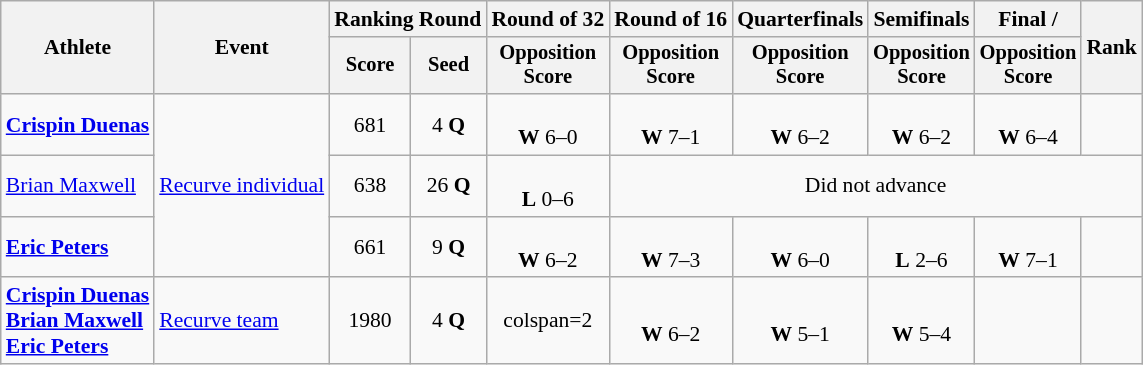<table class="wikitable" style="font-size:90%">
<tr>
<th rowspan="2">Athlete</th>
<th rowspan="2">Event</th>
<th colspan="2">Ranking Round</th>
<th>Round of 32</th>
<th>Round of 16</th>
<th>Quarterfinals</th>
<th>Semifinals</th>
<th>Final / </th>
<th rowspan="2">Rank</th>
</tr>
<tr style="font-size:95%">
<th>Score</th>
<th>Seed</th>
<th>Opposition<br>Score</th>
<th>Opposition<br>Score</th>
<th>Opposition<br>Score</th>
<th>Opposition<br>Score</th>
<th>Opposition<br>Score</th>
</tr>
<tr align=center>
<td align=left><strong><a href='#'>Crispin Duenas</a></strong></td>
<td align=left rowspan=3><a href='#'>Recurve individual</a></td>
<td>681</td>
<td>4 <strong>Q</strong></td>
<td><br><strong>W</strong> 6–0</td>
<td><br><strong>W</strong> 7–1</td>
<td><br><strong>W</strong> 6–2</td>
<td><br><strong>W</strong> 6–2</td>
<td><br><strong>W</strong> 6–4</td>
<td></td>
</tr>
<tr align=center>
<td align=left><a href='#'>Brian Maxwell</a></td>
<td>638</td>
<td>26 <strong>Q</strong></td>
<td><br><strong>L</strong> 0–6</td>
<td colspan=5>Did not advance</td>
</tr>
<tr align=center>
<td align=left><strong><a href='#'>Eric Peters</a></strong></td>
<td>661</td>
<td>9 <strong>Q</strong></td>
<td><br><strong>W</strong> 6–2</td>
<td><br><strong>W</strong> 7–3</td>
<td><br><strong>W</strong> 6–0</td>
<td><br><strong>L</strong> 2–6</td>
<td><br><strong>W</strong> 7–1</td>
<td></td>
</tr>
<tr align=center>
<td align=left><strong><a href='#'>Crispin Duenas</a><br><a href='#'>Brian Maxwell</a><br><a href='#'>Eric Peters</a></strong></td>
<td align=left><a href='#'>Recurve team</a></td>
<td>1980</td>
<td>4 <strong>Q</strong></td>
<td>colspan=2 </td>
<td><br><strong>W</strong> 6–2</td>
<td><br><strong>W</strong> 5–1</td>
<td><br><strong>W</strong> 5–4</td>
<td></td>
</tr>
</table>
